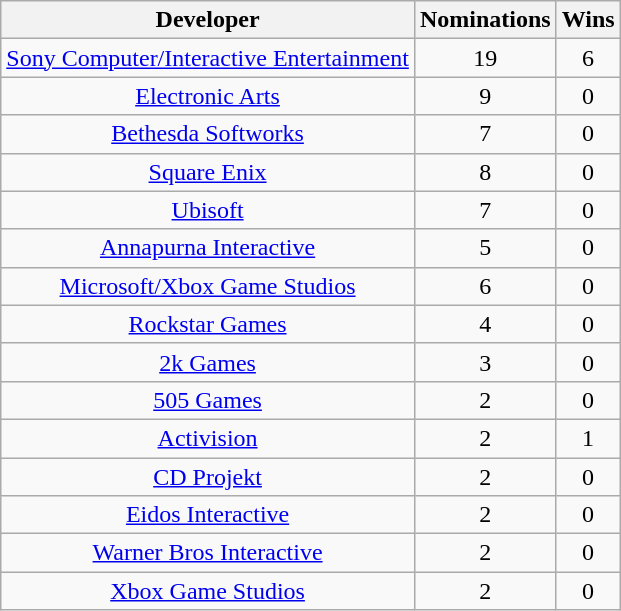<table class="wikitable sortable plainrowheaders" style="text-align:center">
<tr>
<th scope="col">Developer</th>
<th scope="col">Nominations</th>
<th scope="col">Wins</th>
</tr>
<tr>
<td><a href='#'>Sony Computer/Interactive Entertainment</a></td>
<td>19</td>
<td>6</td>
</tr>
<tr>
<td><a href='#'>Electronic Arts</a></td>
<td>9</td>
<td>0</td>
</tr>
<tr>
<td><a href='#'>Bethesda Softworks</a></td>
<td>7</td>
<td>0</td>
</tr>
<tr>
<td><a href='#'>Square Enix</a></td>
<td>8</td>
<td>0</td>
</tr>
<tr>
<td><a href='#'>Ubisoft</a></td>
<td>7</td>
<td>0</td>
</tr>
<tr>
<td><a href='#'>Annapurna Interactive</a></td>
<td>5</td>
<td>0</td>
</tr>
<tr>
<td><a href='#'>Microsoft/Xbox Game Studios</a></td>
<td>6</td>
<td>0</td>
</tr>
<tr>
<td><a href='#'>Rockstar Games</a></td>
<td>4</td>
<td>0</td>
</tr>
<tr>
<td><a href='#'>2k Games</a></td>
<td>3</td>
<td>0</td>
</tr>
<tr>
<td><a href='#'>505 Games</a></td>
<td>2</td>
<td>0</td>
</tr>
<tr>
<td><a href='#'>Activision</a></td>
<td>2</td>
<td>1</td>
</tr>
<tr>
<td><a href='#'>CD Projekt</a></td>
<td>2</td>
<td>0</td>
</tr>
<tr>
<td><a href='#'>Eidos Interactive</a></td>
<td>2</td>
<td>0</td>
</tr>
<tr>
<td><a href='#'>Warner Bros Interactive</a></td>
<td>2</td>
<td>0</td>
</tr>
<tr>
<td><a href='#'>Xbox Game Studios</a></td>
<td>2</td>
<td>0</td>
</tr>
</table>
